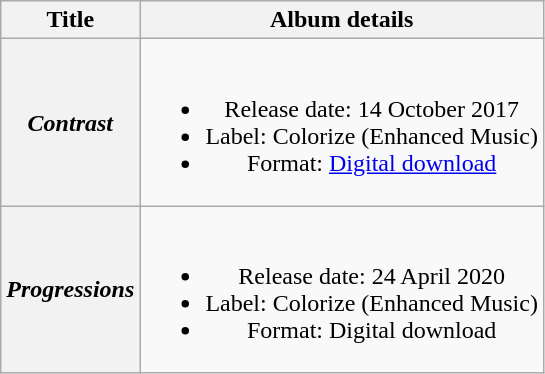<table class="wikitable plainrowheaders" style="text-align:center;">
<tr>
<th scope="col">Title</th>
<th scope="col">Album details</th>
</tr>
<tr>
<th scope="row"><em>Contrast</em></th>
<td><br><ul><li>Release date: 14 October 2017</li><li>Label: Colorize (Enhanced Music)</li><li>Format: <a href='#'>Digital download</a></li></ul></td>
</tr>
<tr>
<th scope="row"><em>Progressions</em></th>
<td><br><ul><li>Release date: 24 April 2020</li><li>Label: Colorize (Enhanced Music)</li><li>Format: Digital download</li></ul></td>
</tr>
</table>
